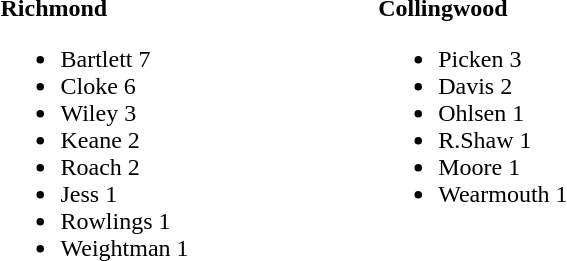<table width="40%">
<tr>
<td valign="top" width="30%"><br><strong>Richmond</strong><ul><li>Bartlett 7</li><li>Cloke 6</li><li>Wiley 3</li><li>Keane 2</li><li>Roach 2</li><li>Jess 1</li><li>Rowlings 1</li><li>Weightman 1</li></ul></td>
<td valign="top" width="30%"><br><strong>Collingwood</strong><ul><li>Picken 3</li><li>Davis 2</li><li>Ohlsen 1</li><li>R.Shaw 1</li><li>Moore 1</li><li>Wearmouth 1</li></ul></td>
</tr>
</table>
